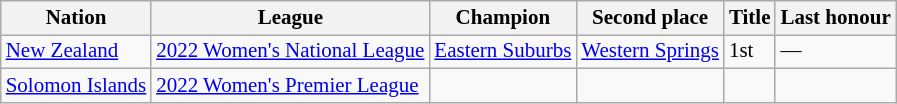<table class=wikitable style="font-size:14px">
<tr>
<th>Nation</th>
<th>League</th>
<th>Champion</th>
<th>Second place</th>
<th data-sort-type="number">Title</th>
<th>Last honour</th>
</tr>
<tr>
<td> <a href='#'>New Zealand</a></td>
<td><a href='#'>2022 Women's National League</a></td>
<td><a href='#'>Eastern Suburbs</a></td>
<td><a href='#'>Western Springs</a></td>
<td>1st</td>
<td>—</td>
</tr>
<tr>
<td> <a href='#'>Solomon Islands</a></td>
<td><a href='#'>2022 Women's Premier League</a></td>
<td></td>
<td></td>
<td></td>
<td></td>
</tr>
</table>
